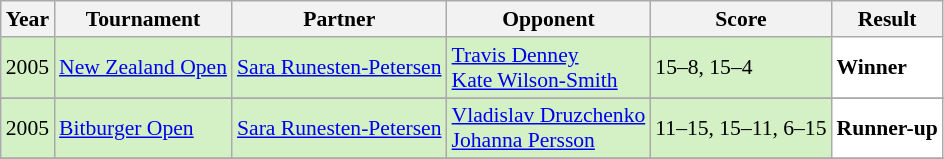<table class="sortable wikitable" style="font-size: 90%;">
<tr>
<th>Year</th>
<th>Tournament</th>
<th>Partner</th>
<th>Opponent</th>
<th>Score</th>
<th>Result</th>
</tr>
<tr style="background:#D4F1C5">
<td align="center">2005</td>
<td align="left"><a href='#'>New Zealand Open</a></td>
<td align="left"> <a href='#'>Sara Runesten-Petersen</a></td>
<td align="left"> <a href='#'>Travis Denney</a> <br>  <a href='#'>Kate Wilson-Smith</a></td>
<td align="left">15–8, 15–4</td>
<td style="text-align:left; background:white"> <strong>Winner</strong></td>
</tr>
<tr>
</tr>
<tr style="background:#D4F1C5">
<td align="center">2005</td>
<td align="left"><a href='#'>Bitburger Open</a></td>
<td align="left"> <a href='#'>Sara Runesten-Petersen</a></td>
<td align="left"> <a href='#'>Vladislav Druzchenko</a> <br>  <a href='#'>Johanna Persson</a></td>
<td align="left">11–15, 15–11, 6–15</td>
<td style="text-align:left; background:white"> <strong>Runner-up</strong></td>
</tr>
<tr>
</tr>
</table>
